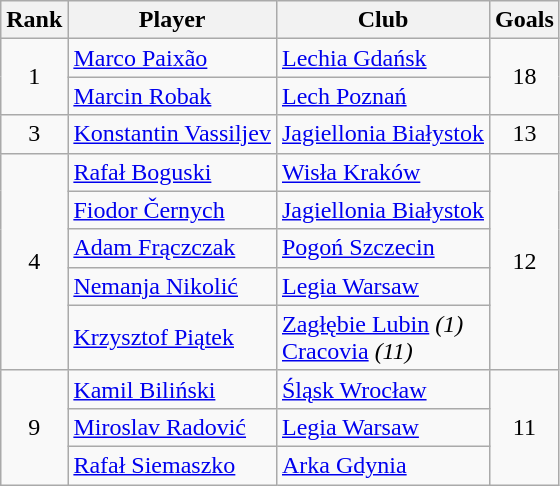<table class="wikitable" style="text-align:center">
<tr>
<th>Rank</th>
<th>Player</th>
<th>Club</th>
<th>Goals</th>
</tr>
<tr>
<td rowspan="2">1</td>
<td align="left"> <a href='#'>Marco Paixão</a></td>
<td align="left"><a href='#'>Lechia Gdańsk</a></td>
<td rowspan="2">18</td>
</tr>
<tr>
<td align="left"> <a href='#'>Marcin Robak</a></td>
<td align="left"><a href='#'>Lech Poznań</a></td>
</tr>
<tr>
<td rowspan="1">3</td>
<td align="left"> <a href='#'>Konstantin Vassiljev</a></td>
<td align="left"><a href='#'>Jagiellonia Białystok</a></td>
<td rowspan="1">13</td>
</tr>
<tr>
<td rowspan="5">4</td>
<td align="left"> <a href='#'>Rafał Boguski</a></td>
<td align="left"><a href='#'>Wisła Kraków</a></td>
<td rowspan="5">12</td>
</tr>
<tr>
<td align="left"> <a href='#'>Fiodor Černych</a></td>
<td align="left"><a href='#'>Jagiellonia Białystok</a></td>
</tr>
<tr>
<td align="left"> <a href='#'>Adam Frączczak</a></td>
<td align="left"><a href='#'>Pogoń Szczecin</a></td>
</tr>
<tr>
<td align="left"> <a href='#'>Nemanja Nikolić</a></td>
<td align="left"><a href='#'>Legia Warsaw</a></td>
</tr>
<tr>
<td align="left"> <a href='#'>Krzysztof Piątek</a></td>
<td align="left"><a href='#'>Zagłębie Lubin</a> <em>(1)</em><br><a href='#'>Cracovia</a> <em>(11)</em></td>
</tr>
<tr>
<td rowspan="3">9</td>
<td align="left"> <a href='#'>Kamil Biliński</a></td>
<td align="left"><a href='#'>Śląsk Wrocław</a></td>
<td rowspan="3">11</td>
</tr>
<tr>
<td align="left"> <a href='#'>Miroslav Radović</a></td>
<td align="left"><a href='#'>Legia Warsaw</a></td>
</tr>
<tr>
<td align="left"> <a href='#'>Rafał Siemaszko</a></td>
<td align="left"><a href='#'>Arka Gdynia</a></td>
</tr>
</table>
